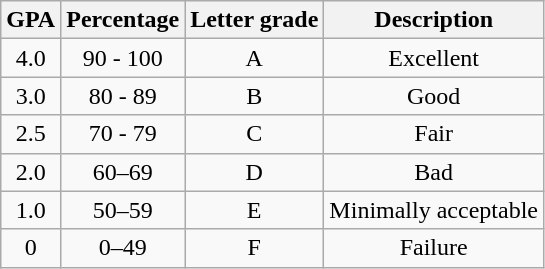<table class="wikitable" style="text-align:center">
<tr>
<th>GPA</th>
<th>Percentage</th>
<th>Letter grade</th>
<th>Description</th>
</tr>
<tr>
<td>4.0</td>
<td>90 - 100</td>
<td>A</td>
<td>Excellent</td>
</tr>
<tr>
<td>3.0</td>
<td>80 - 89</td>
<td>B</td>
<td>Good</td>
</tr>
<tr>
<td>2.5</td>
<td>70 - 79</td>
<td>C</td>
<td>Fair</td>
</tr>
<tr>
<td>2.0</td>
<td>60–69</td>
<td>D</td>
<td>Bad</td>
</tr>
<tr>
<td>1.0</td>
<td>50–59</td>
<td>E</td>
<td>Minimally acceptable</td>
</tr>
<tr>
<td>0</td>
<td>0–49</td>
<td>F</td>
<td>Failure</td>
</tr>
</table>
